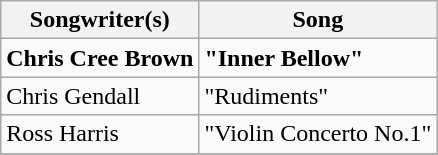<table class="wikitable">
<tr>
<th>Songwriter(s)</th>
<th>Song</th>
</tr>
<tr>
<td><strong>Chris Cree Brown</strong></td>
<td><strong>"Inner Bellow"</strong></td>
</tr>
<tr>
<td>Chris Gendall</td>
<td>"Rudiments"</td>
</tr>
<tr>
<td>Ross Harris</td>
<td>"Violin Concerto No.1"</td>
</tr>
<tr>
</tr>
</table>
